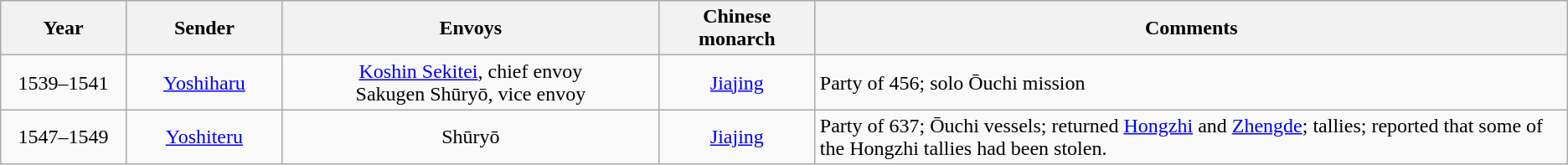<table class="wikitable">
<tr style="background:#efefef">
<th width=8%>Year</th>
<th width=10%>Sender</th>
<th width=24%>Envoys</th>
<th width=10%>Chinese monarch</th>
<th width=48%>Comments</th>
</tr>
<tr align="center">
<td>1539–1541</td>
<td><a href='#'>Yoshiharu</a></td>
<td><a href='#'>Koshin Sekitei</a>, chief envoy<br>Sakugen Shūryō, vice envoy</td>
<td><a href='#'>Jiajing</a></td>
<td align="left">Party of 456; solo Ōuchi mission</td>
</tr>
<tr align="center">
<td>1547–1549</td>
<td><a href='#'>Yoshiteru</a></td>
<td>Shūryō</td>
<td><a href='#'>Jiajing</a></td>
<td align="left">Party of 637; Ōuchi vessels; returned <a href='#'>Hongzhi</a> and <a href='#'>Zhengde</a>;  tallies; reported that some of the Hongzhi tallies had been stolen.</td>
</tr>
</table>
